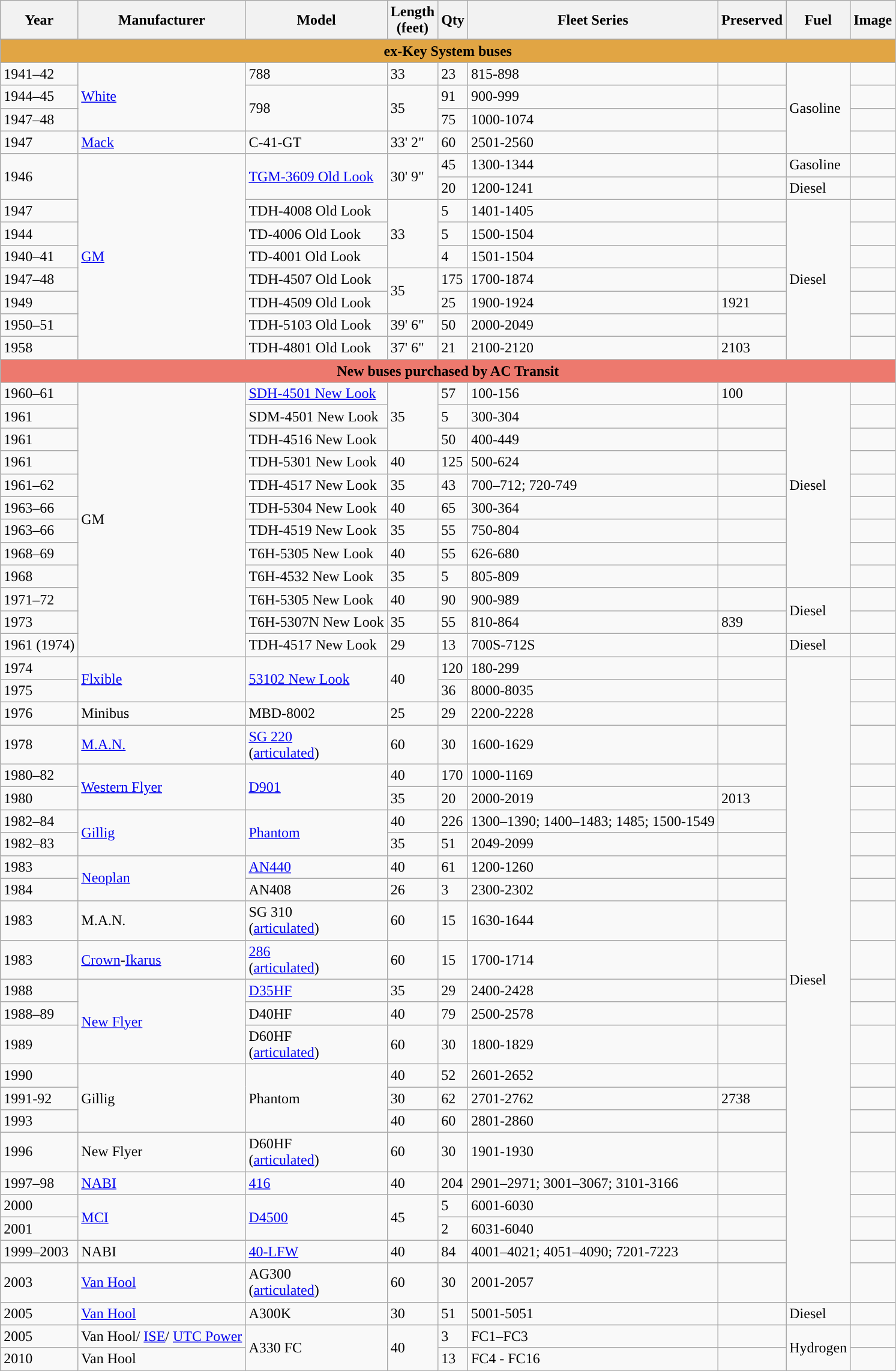<table class= "wikitable sortable">
<tr>
<th>Year</th>
<th>Manufacturer</th>
<th>Model</th>
<th>Length<br>(feet)</th>
<th>Qty</th>
<th>Fleet Series</th>
<th>Preserved</th>
<th>Fuel</th>
<th class="unsortable">Image</th>
</tr>
<tr>
<td colspan=9 style="text-align:center;background:#e1a544;"><strong>ex-Key System buses</strong></td>
</tr>
<tr>
<td>1941–42</td>
<td rowspan=3><a href='#'>White</a></td>
<td>788</td>
<td>33</td>
<td>23</td>
<td>815-898</td>
<td></td>
<td rowspan=4>Gasoline</td>
<td></td>
</tr>
<tr>
<td>1944–45</td>
<td rowspan=2>798</td>
<td rowspan=2>35</td>
<td>91</td>
<td>900-999</td>
<td></td>
<td></td>
</tr>
<tr>
<td>1947–48</td>
<td>75</td>
<td>1000-1074</td>
<td></td>
<td></td>
</tr>
<tr>
<td>1947</td>
<td><a href='#'>Mack</a></td>
<td>C-41-GT</td>
<td>33' 2"</td>
<td>60</td>
<td>2501-2560</td>
<td></td>
<td></td>
</tr>
<tr>
<td rowspan=2>1946</td>
<td rowspan=9><a href='#'>GM</a></td>
<td rowspan=2><a href='#'>TGM-3609 Old Look</a></td>
<td rowspan=2>30' 9"</td>
<td>45</td>
<td>1300-1344</td>
<td></td>
<td>Gasoline</td>
<td></td>
</tr>
<tr>
<td>20</td>
<td>1200-1241</td>
<td></td>
<td>Diesel</td>
<td></td>
</tr>
<tr>
<td>1947</td>
<td>TDH-4008 Old Look</td>
<td rowspan=3>33</td>
<td>5</td>
<td>1401-1405</td>
<td></td>
<td rowspan=7>Diesel</td>
<td></td>
</tr>
<tr>
<td>1944</td>
<td>TD-4006 Old Look</td>
<td>5</td>
<td>1500-1504</td>
<td></td>
<td></td>
</tr>
<tr>
<td>1940–41</td>
<td>TD-4001 Old Look</td>
<td>4</td>
<td>1501-1504</td>
<td></td>
<td></td>
</tr>
<tr>
<td>1947–48</td>
<td>TDH-4507 Old Look</td>
<td rowspan=2>35</td>
<td>175</td>
<td>1700-1874</td>
<td></td>
<td></td>
</tr>
<tr>
<td>1949</td>
<td>TDH-4509 Old Look</td>
<td>25</td>
<td>1900-1924</td>
<td>1921</td>
<td></td>
</tr>
<tr>
<td>1950–51</td>
<td>TDH-5103 Old Look</td>
<td>39' 6"</td>
<td>50</td>
<td>2000-2049</td>
<td></td>
<td></td>
</tr>
<tr>
<td>1958</td>
<td>TDH-4801 Old Look</td>
<td>37' 6"</td>
<td>21</td>
<td>2100-2120</td>
<td>2103</td>
<td></td>
</tr>
<tr>
<td colspan=9 style="text-align:center;background:#ed796e;"><strong>New buses purchased by AC Transit</strong></td>
</tr>
<tr>
<td>1960–61</td>
<td rowspan=12>GM</td>
<td><a href='#'>SDH-4501 New Look</a></td>
<td rowspan=3>35</td>
<td>57</td>
<td>100-156</td>
<td>100</td>
<td rowspan=9>Diesel</td>
<td></td>
</tr>
<tr>
<td>1961</td>
<td>SDM-4501 New Look</td>
<td>5</td>
<td>300-304</td>
<td></td>
<td></td>
</tr>
<tr>
<td>1961</td>
<td>TDH-4516 New Look</td>
<td>50</td>
<td>400-449</td>
<td></td>
<td></td>
</tr>
<tr>
<td>1961</td>
<td>TDH-5301 New Look</td>
<td>40</td>
<td>125</td>
<td>500-624</td>
<td></td>
<td></td>
</tr>
<tr>
<td>1961–62</td>
<td>TDH-4517 New Look</td>
<td>35</td>
<td>43</td>
<td>700–712; 720-749</td>
<td></td>
<td></td>
</tr>
<tr>
<td>1963–66</td>
<td>TDH-5304 New Look</td>
<td>40</td>
<td>65</td>
<td>300-364</td>
<td></td>
<td></td>
</tr>
<tr>
<td>1963–66</td>
<td>TDH-4519 New Look</td>
<td>35</td>
<td>55</td>
<td>750-804</td>
<td></td>
<td></td>
</tr>
<tr>
<td>1968–69</td>
<td>T6H-5305 New Look</td>
<td>40</td>
<td>55</td>
<td>626-680</td>
<td></td>
<td></td>
</tr>
<tr>
<td>1968</td>
<td>T6H-4532 New Look</td>
<td>35</td>
<td>5</td>
<td>805-809</td>
<td></td>
<td></td>
</tr>
<tr>
<td>1971–72</td>
<td>T6H-5305 New Look</td>
<td>40</td>
<td>90</td>
<td>900-989</td>
<td></td>
<td rowspan=2>Diesel</td>
<td></td>
</tr>
<tr>
<td>1973</td>
<td>T6H-5307N New Look</td>
<td>35</td>
<td>55</td>
<td>810-864</td>
<td>839</td>
<td></td>
</tr>
<tr>
<td>1961 (1974)</td>
<td>TDH-4517 New Look</td>
<td>29</td>
<td>13</td>
<td>700S-712S</td>
<td></td>
<td>Diesel</td>
<td></td>
</tr>
<tr>
<td>1974</td>
<td rowspan=2><a href='#'>Flxible</a></td>
<td rowspan=2><a href='#'>53102 New Look</a></td>
<td rowspan=2>40</td>
<td>120</td>
<td>180-299</td>
<td></td>
<td rowspan=24>Diesel</td>
<td></td>
</tr>
<tr>
<td>1975</td>
<td>36</td>
<td>8000-8035</td>
<td></td>
<td></td>
</tr>
<tr>
<td>1976</td>
<td>Minibus</td>
<td>MBD-8002</td>
<td>25</td>
<td>29</td>
<td>2200-2228</td>
<td></td>
<td></td>
</tr>
<tr>
<td>1978</td>
<td><a href='#'>M.A.N.</a></td>
<td><a href='#'>SG 220</a><br>(<a href='#'>articulated</a>)</td>
<td>60</td>
<td>30</td>
<td>1600-1629</td>
<td></td>
<td></td>
</tr>
<tr>
<td>1980–82</td>
<td rowspan=2><a href='#'>Western Flyer</a></td>
<td rowspan=2><a href='#'>D901</a></td>
<td>40</td>
<td>170</td>
<td>1000-1169</td>
<td></td>
<td></td>
</tr>
<tr>
<td>1980</td>
<td>35</td>
<td>20</td>
<td>2000-2019</td>
<td>2013</td>
<td></td>
</tr>
<tr>
<td>1982–84</td>
<td rowspan=2><a href='#'>Gillig</a></td>
<td rowspan=2><a href='#'>Phantom</a></td>
<td>40</td>
<td>226</td>
<td>1300–1390; 1400–1483; 1485; 1500-1549</td>
<td></td>
<td></td>
</tr>
<tr>
<td>1982–83</td>
<td>35</td>
<td>51</td>
<td>2049-2099</td>
<td></td>
<td></td>
</tr>
<tr>
<td>1983</td>
<td rowspan=2><a href='#'>Neoplan</a></td>
<td><a href='#'>AN440</a></td>
<td>40</td>
<td>61</td>
<td>1200-1260</td>
<td></td>
<td></td>
</tr>
<tr>
<td>1984</td>
<td>AN408</td>
<td>26</td>
<td>3</td>
<td>2300-2302</td>
<td></td>
<td></td>
</tr>
<tr>
<td>1983</td>
<td>M.A.N.</td>
<td>SG 310<br>(<a href='#'>articulated</a>)</td>
<td>60</td>
<td>15</td>
<td>1630-1644</td>
<td></td>
<td></td>
</tr>
<tr>
<td>1983</td>
<td><a href='#'>Crown</a>-<a href='#'>Ikarus</a></td>
<td><a href='#'>286</a><br>(<a href='#'>articulated</a>)</td>
<td>60</td>
<td>15</td>
<td>1700-1714</td>
<td></td>
<td></td>
</tr>
<tr>
<td>1988</td>
<td rowspan=3><a href='#'>New Flyer</a></td>
<td><a href='#'>D35HF</a></td>
<td>35</td>
<td>29</td>
<td>2400-2428</td>
<td></td>
<td></td>
</tr>
<tr>
<td>1988–89</td>
<td>D40HF</td>
<td>40</td>
<td>79</td>
<td>2500-2578</td>
<td></td>
<td></td>
</tr>
<tr>
<td>1989</td>
<td>D60HF<br>(<a href='#'>articulated</a>)</td>
<td>60</td>
<td>30</td>
<td>1800-1829</td>
<td></td>
<td></td>
</tr>
<tr>
<td>1990</td>
<td rowspan=3>Gillig</td>
<td rowspan=3>Phantom</td>
<td>40</td>
<td>52</td>
<td>2601-2652</td>
<td></td>
<td></td>
</tr>
<tr>
<td>1991-92</td>
<td>30</td>
<td>62</td>
<td>2701-2762</td>
<td>2738</td>
<td></td>
</tr>
<tr>
<td>1993</td>
<td>40</td>
<td>60</td>
<td>2801-2860</td>
<td></td>
<td></td>
</tr>
<tr>
<td>1996</td>
<td>New Flyer</td>
<td>D60HF<br>(<a href='#'>articulated</a>)</td>
<td>60</td>
<td>30</td>
<td>1901-1930</td>
<td></td>
<td></td>
</tr>
<tr>
<td>1997–98</td>
<td><a href='#'>NABI</a></td>
<td><a href='#'>416</a></td>
<td>40</td>
<td>204</td>
<td>2901–2971; 3001–3067; 3101-3166</td>
<td></td>
<td></td>
</tr>
<tr>
<td>2000</td>
<td rowspan=2><a href='#'>MCI</a></td>
<td rowspan=2><a href='#'>D4500</a></td>
<td rowspan=2>45</td>
<td>5</td>
<td>6001-6030</td>
<td></td>
<td></td>
</tr>
<tr>
<td>2001</td>
<td>2</td>
<td>6031-6040</td>
<td></td>
<td></td>
</tr>
<tr>
<td>1999–2003</td>
<td>NABI</td>
<td><a href='#'>40-LFW</a></td>
<td>40</td>
<td>84</td>
<td>4001–4021; 4051–4090; 7201-7223</td>
<td></td>
<td></td>
</tr>
<tr>
<td>2003</td>
<td><a href='#'>Van Hool</a></td>
<td>AG300<br>(<a href='#'>articulated</a>)</td>
<td>60</td>
<td>30</td>
<td>2001-2057</td>
<td></td>
<td></td>
</tr>
<tr>
<td>2005</td>
<td><a href='#'>Van Hool</a></td>
<td>A300K</td>
<td>30</td>
<td>51</td>
<td>5001-5051</td>
<td></td>
<td>Diesel</td>
<td></td>
</tr>
<tr>
<td>2005</td>
<td>Van Hool/ <a href='#'>ISE</a>/ <a href='#'>UTC Power</a></td>
<td rowspan="2">A330 FC</td>
<td rowspan="2">40</td>
<td>3</td>
<td>FC1–FC3</td>
<td></td>
<td rowspan="2">Hydrogen</td>
<td></td>
</tr>
<tr>
<td>2010</td>
<td>Van Hool</td>
<td>13</td>
<td>FC4 - FC16</td>
<td></td>
<td></td>
</tr>
</table>
